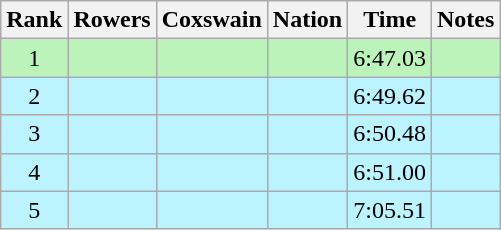<table class="wikitable sortable" style=text-align:center>
<tr>
<th>Rank</th>
<th>Rowers</th>
<th>Coxswain</th>
<th>Nation</th>
<th>Time</th>
<th>Notes</th>
</tr>
<tr bgcolor=bbf3bb>
<td>1</td>
<td align=left></td>
<td align=left></td>
<td align=left></td>
<td>6:47.03</td>
<td></td>
</tr>
<tr bgcolor=bbf3ff>
<td>2</td>
<td align=left></td>
<td align=left></td>
<td align=left></td>
<td>6:49.62</td>
<td></td>
</tr>
<tr bgcolor=bbf3ff>
<td>3</td>
<td align=left></td>
<td align=left></td>
<td align=left></td>
<td>6:50.48</td>
<td></td>
</tr>
<tr bgcolor=bbf3ff>
<td>4</td>
<td align=left></td>
<td align=left></td>
<td align=left></td>
<td>6:51.00</td>
<td></td>
</tr>
<tr bgcolor=bbf3ff>
<td>5</td>
<td align=left></td>
<td align=left></td>
<td align=left></td>
<td>7:05.51</td>
<td></td>
</tr>
</table>
